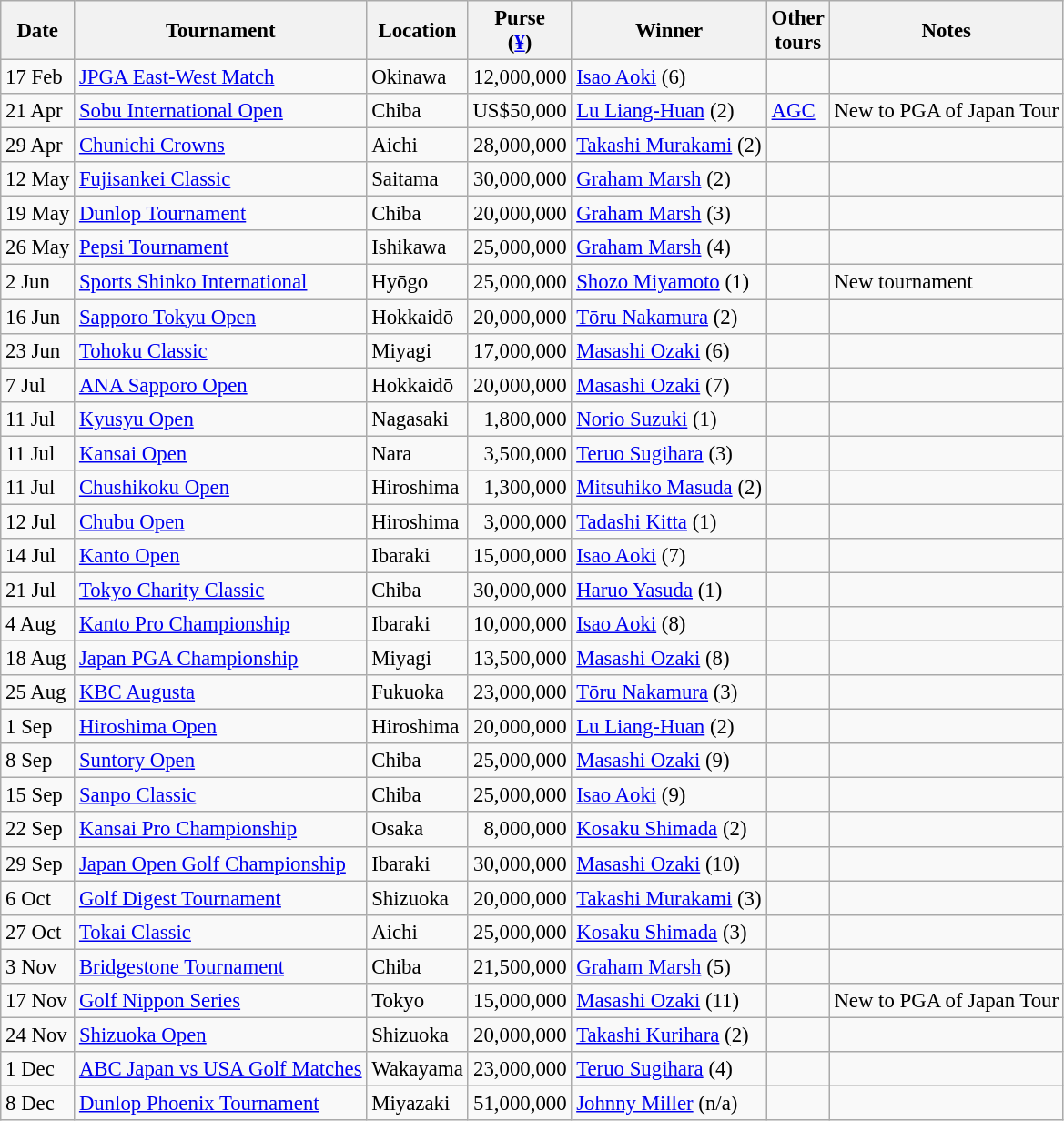<table class="wikitable" style="font-size:95%">
<tr>
<th>Date</th>
<th>Tournament</th>
<th>Location</th>
<th>Purse<br>(<a href='#'>¥</a>)</th>
<th>Winner</th>
<th>Other<br>tours</th>
<th>Notes</th>
</tr>
<tr>
<td>17 Feb</td>
<td><a href='#'>JPGA East-West Match</a></td>
<td>Okinawa</td>
<td align=right>12,000,000</td>
<td> <a href='#'>Isao Aoki</a> (6)</td>
<td></td>
<td></td>
</tr>
<tr>
<td>21 Apr</td>
<td><a href='#'>Sobu International Open</a></td>
<td>Chiba</td>
<td align=right>US$50,000</td>
<td> <a href='#'>Lu Liang-Huan</a> (2)</td>
<td><a href='#'>AGC</a></td>
<td>New to PGA of Japan Tour</td>
</tr>
<tr>
<td>29 Apr</td>
<td><a href='#'>Chunichi Crowns</a></td>
<td>Aichi</td>
<td align=right>28,000,000</td>
<td> <a href='#'>Takashi Murakami</a> (2)</td>
<td></td>
<td></td>
</tr>
<tr>
<td>12 May</td>
<td><a href='#'>Fujisankei Classic</a></td>
<td>Saitama</td>
<td align=right>30,000,000</td>
<td> <a href='#'>Graham Marsh</a> (2)</td>
<td></td>
<td></td>
</tr>
<tr>
<td>19 May</td>
<td><a href='#'>Dunlop Tournament</a></td>
<td>Chiba</td>
<td align=right>20,000,000</td>
<td> <a href='#'>Graham Marsh</a> (3)</td>
<td></td>
<td></td>
</tr>
<tr>
<td>26 May</td>
<td><a href='#'>Pepsi Tournament</a></td>
<td>Ishikawa</td>
<td align=right>25,000,000</td>
<td> <a href='#'>Graham Marsh</a> (4)</td>
<td></td>
<td></td>
</tr>
<tr>
<td>2 Jun</td>
<td><a href='#'>Sports Shinko International</a></td>
<td>Hyōgo</td>
<td align=right>25,000,000</td>
<td> <a href='#'>Shozo Miyamoto</a> (1)</td>
<td></td>
<td>New tournament</td>
</tr>
<tr>
<td>16 Jun</td>
<td><a href='#'>Sapporo Tokyu Open</a></td>
<td>Hokkaidō</td>
<td align=right>20,000,000</td>
<td> <a href='#'>Tōru Nakamura</a> (2)</td>
<td></td>
<td></td>
</tr>
<tr>
<td>23 Jun</td>
<td><a href='#'>Tohoku Classic</a></td>
<td>Miyagi</td>
<td align=right>17,000,000</td>
<td> <a href='#'>Masashi Ozaki</a> (6)</td>
<td></td>
<td></td>
</tr>
<tr>
<td>7 Jul</td>
<td><a href='#'>ANA Sapporo Open</a></td>
<td>Hokkaidō</td>
<td align=right>20,000,000</td>
<td> <a href='#'>Masashi Ozaki</a> (7)</td>
<td></td>
<td></td>
</tr>
<tr>
<td>11 Jul</td>
<td><a href='#'>Kyusyu Open</a></td>
<td>Nagasaki</td>
<td align=right>1,800,000</td>
<td> <a href='#'>Norio Suzuki</a> (1)</td>
<td></td>
<td></td>
</tr>
<tr>
<td>11 Jul</td>
<td><a href='#'>Kansai Open</a></td>
<td>Nara</td>
<td align=right>3,500,000</td>
<td> <a href='#'>Teruo Sugihara</a> (3)</td>
<td></td>
<td></td>
</tr>
<tr>
<td>11 Jul</td>
<td><a href='#'>Chushikoku Open</a></td>
<td>Hiroshima</td>
<td align=right>1,300,000</td>
<td> <a href='#'>Mitsuhiko Masuda</a> (2)</td>
<td></td>
<td></td>
</tr>
<tr>
<td>12 Jul</td>
<td><a href='#'>Chubu Open</a></td>
<td>Hiroshima</td>
<td align=right>3,000,000</td>
<td> <a href='#'>Tadashi Kitta</a> (1)</td>
<td></td>
<td></td>
</tr>
<tr>
<td>14 Jul</td>
<td><a href='#'>Kanto Open</a></td>
<td>Ibaraki</td>
<td align=right>15,000,000</td>
<td> <a href='#'>Isao Aoki</a> (7)</td>
<td></td>
<td></td>
</tr>
<tr>
<td>21 Jul</td>
<td><a href='#'>Tokyo Charity Classic</a></td>
<td>Chiba</td>
<td align=right>30,000,000</td>
<td> <a href='#'>Haruo Yasuda</a> (1)</td>
<td></td>
<td></td>
</tr>
<tr>
<td>4 Aug</td>
<td><a href='#'>Kanto Pro Championship</a></td>
<td>Ibaraki</td>
<td align=right>10,000,000</td>
<td> <a href='#'>Isao Aoki</a> (8)</td>
<td></td>
<td></td>
</tr>
<tr>
<td>18 Aug</td>
<td><a href='#'>Japan PGA Championship</a></td>
<td>Miyagi</td>
<td align=right>13,500,000</td>
<td> <a href='#'>Masashi Ozaki</a> (8)</td>
<td></td>
<td></td>
</tr>
<tr>
<td>25 Aug</td>
<td><a href='#'>KBC Augusta</a></td>
<td>Fukuoka</td>
<td align=right>23,000,000</td>
<td> <a href='#'>Tōru Nakamura</a> (3)</td>
<td></td>
<td></td>
</tr>
<tr>
<td>1 Sep</td>
<td><a href='#'>Hiroshima Open</a></td>
<td>Hiroshima</td>
<td align=right>20,000,000</td>
<td> <a href='#'>Lu Liang-Huan</a> (2)</td>
<td></td>
<td></td>
</tr>
<tr>
<td>8 Sep</td>
<td><a href='#'>Suntory Open</a></td>
<td>Chiba</td>
<td align=right>25,000,000</td>
<td> <a href='#'>Masashi Ozaki</a> (9)</td>
<td></td>
<td></td>
</tr>
<tr>
<td>15 Sep</td>
<td><a href='#'>Sanpo Classic</a></td>
<td>Chiba</td>
<td align=right>25,000,000</td>
<td> <a href='#'>Isao Aoki</a> (9)</td>
<td></td>
<td></td>
</tr>
<tr>
<td>22 Sep</td>
<td><a href='#'>Kansai Pro Championship</a></td>
<td>Osaka</td>
<td align=right>8,000,000</td>
<td> <a href='#'>Kosaku Shimada</a> (2)</td>
<td></td>
<td></td>
</tr>
<tr>
<td>29 Sep</td>
<td><a href='#'>Japan Open Golf Championship</a></td>
<td>Ibaraki</td>
<td align=right>30,000,000</td>
<td> <a href='#'>Masashi Ozaki</a> (10)</td>
<td></td>
<td></td>
</tr>
<tr>
<td>6 Oct</td>
<td><a href='#'>Golf Digest Tournament</a></td>
<td>Shizuoka</td>
<td align=right>20,000,000</td>
<td> <a href='#'>Takashi Murakami</a> (3)</td>
<td></td>
<td></td>
</tr>
<tr>
<td>27 Oct</td>
<td><a href='#'>Tokai Classic</a></td>
<td>Aichi</td>
<td align=right>25,000,000</td>
<td> <a href='#'>Kosaku Shimada</a> (3)</td>
<td></td>
<td></td>
</tr>
<tr>
<td>3 Nov</td>
<td><a href='#'>Bridgestone Tournament</a></td>
<td>Chiba</td>
<td align=right>21,500,000</td>
<td> <a href='#'>Graham Marsh</a> (5)</td>
<td></td>
<td></td>
</tr>
<tr>
<td>17 Nov</td>
<td><a href='#'>Golf Nippon Series</a></td>
<td>Tokyo</td>
<td align=right>15,000,000</td>
<td> <a href='#'>Masashi Ozaki</a> (11)</td>
<td></td>
<td>New to PGA of Japan Tour</td>
</tr>
<tr>
<td>24 Nov</td>
<td><a href='#'>Shizuoka Open</a></td>
<td>Shizuoka</td>
<td align=right>20,000,000</td>
<td> <a href='#'>Takashi Kurihara</a> (2)</td>
<td></td>
<td></td>
</tr>
<tr>
<td>1 Dec</td>
<td><a href='#'>ABC Japan vs USA Golf Matches</a></td>
<td>Wakayama</td>
<td align=right>23,000,000</td>
<td> <a href='#'>Teruo Sugihara</a> (4)</td>
<td></td>
<td></td>
</tr>
<tr>
<td>8 Dec</td>
<td><a href='#'>Dunlop Phoenix Tournament</a></td>
<td>Miyazaki</td>
<td align=right>51,000,000</td>
<td> <a href='#'>Johnny Miller</a> (n/a)</td>
<td></td>
<td></td>
</tr>
</table>
